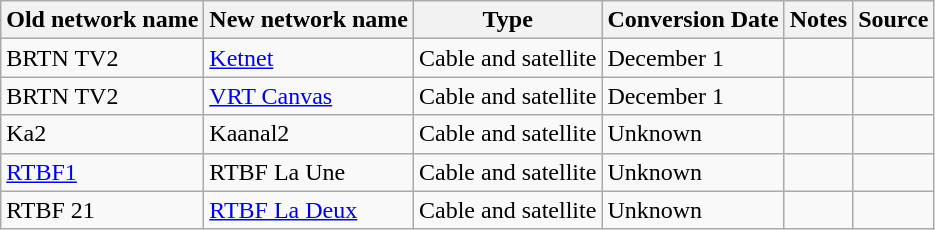<table class="wikitable">
<tr>
<th>Old network name</th>
<th>New network name</th>
<th>Type</th>
<th>Conversion Date</th>
<th>Notes</th>
<th>Source</th>
</tr>
<tr>
<td>BRTN TV2</td>
<td><a href='#'>Ketnet</a></td>
<td>Cable and satellite</td>
<td>December 1</td>
<td></td>
<td></td>
</tr>
<tr>
<td>BRTN TV2</td>
<td><a href='#'>VRT Canvas</a></td>
<td>Cable and satellite</td>
<td>December 1</td>
<td></td>
<td></td>
</tr>
<tr>
<td>Ka2</td>
<td>Kaanal2</td>
<td>Cable and satellite</td>
<td>Unknown</td>
<td></td>
<td></td>
</tr>
<tr>
<td><a href='#'>RTBF1</a></td>
<td>RTBF La Une</td>
<td>Cable and satellite</td>
<td>Unknown</td>
<td></td>
<td></td>
</tr>
<tr>
<td>RTBF 21</td>
<td><a href='#'>RTBF La Deux</a></td>
<td>Cable and satellite</td>
<td>Unknown</td>
<td></td>
<td></td>
</tr>
</table>
